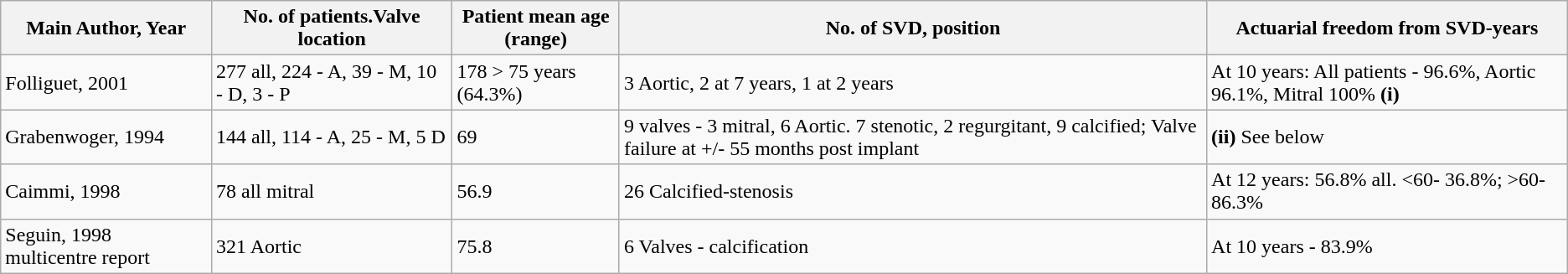<table class="wikitable">
<tr>
<th>Main Author, Year</th>
<th>No. of patients.Valve location</th>
<th>Patient mean age (range)</th>
<th>No. of SVD, position</th>
<th>Actuarial freedom from SVD-years</th>
</tr>
<tr>
<td>Folliguet, 2001</td>
<td>277 all, 224 - A, 39 - M, 10 - D, 3 - P</td>
<td>178 > 75 years (64.3%)</td>
<td>3 Aortic, 2 at 7 years, 1 at 2 years</td>
<td>At 10 years: All patients - 96.6%, Aortic 96.1%, Mitral 100% <strong>(i)</strong></td>
</tr>
<tr>
<td>Grabenwoger, 1994</td>
<td>144 all, 114 - A, 25 - M, 5 D</td>
<td>69</td>
<td>9 valves - 3 mitral, 6 Aortic. 7 stenotic, 2 regurgitant, 9 calcified; Valve failure at +/- 55 months post implant</td>
<td><strong>(ii)</strong> See below</td>
</tr>
<tr>
<td>Caimmi, 1998</td>
<td>78 all mitral</td>
<td>56.9</td>
<td>26 Calcified-stenosis</td>
<td>At 12 years: 56.8% all. <60- 36.8%; >60- 86.3%</td>
</tr>
<tr>
<td>Seguin, 1998 multicentre report</td>
<td>321 Aortic</td>
<td>75.8</td>
<td>6 Valves - calcification</td>
<td>At 10 years - 83.9%</td>
</tr>
</table>
